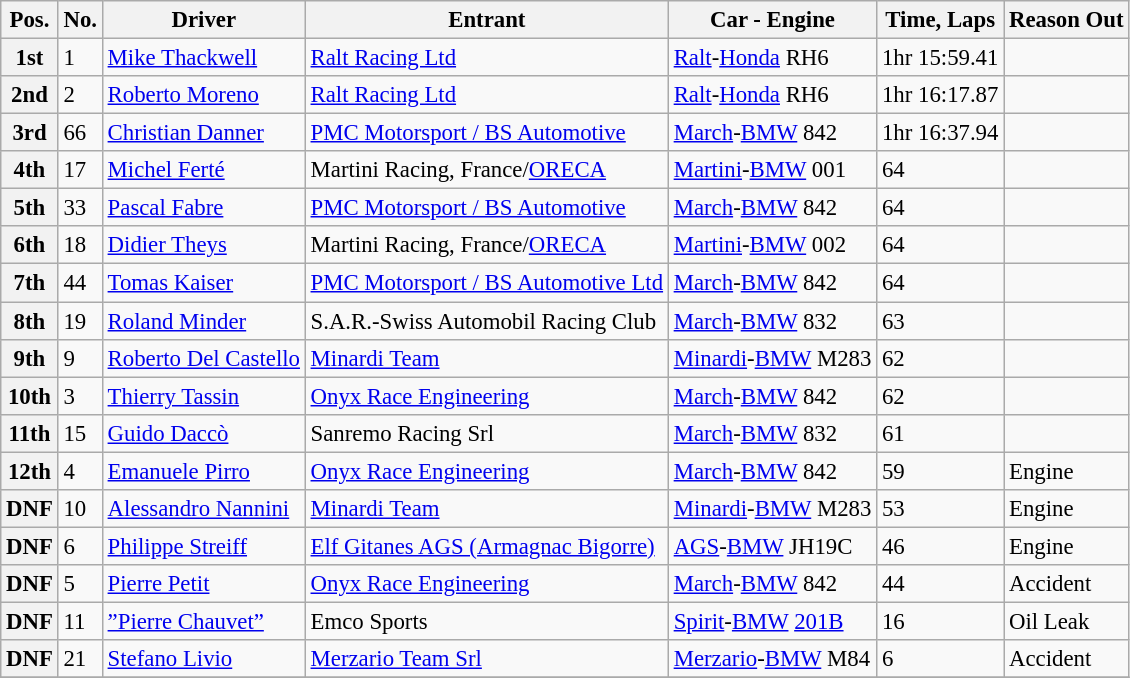<table class="wikitable" style="font-size: 95%">
<tr>
<th>Pos.</th>
<th>No.</th>
<th>Driver</th>
<th>Entrant</th>
<th>Car - Engine</th>
<th>Time, Laps</th>
<th>Reason Out</th>
</tr>
<tr>
<th>1st</th>
<td>1</td>
<td> <a href='#'>Mike Thackwell</a></td>
<td><a href='#'>Ralt Racing Ltd</a></td>
<td><a href='#'>Ralt</a>-<a href='#'>Honda</a> RH6</td>
<td>1hr 15:59.41</td>
<td></td>
</tr>
<tr>
<th>2nd</th>
<td>2</td>
<td> <a href='#'>Roberto Moreno</a></td>
<td><a href='#'>Ralt Racing Ltd</a></td>
<td><a href='#'>Ralt</a>-<a href='#'>Honda</a> RH6</td>
<td>1hr 16:17.87</td>
<td></td>
</tr>
<tr>
<th>3rd</th>
<td>66</td>
<td> <a href='#'>Christian Danner</a></td>
<td><a href='#'>PMC Motorsport / BS Automotive</a></td>
<td><a href='#'>March</a>-<a href='#'>BMW</a> 842</td>
<td>1hr 16:37.94</td>
<td></td>
</tr>
<tr>
<th>4th</th>
<td>17</td>
<td> <a href='#'>Michel Ferté</a></td>
<td>Martini Racing, France/<a href='#'>ORECA</a></td>
<td><a href='#'>Martini</a>-<a href='#'>BMW</a> 001</td>
<td>64</td>
<td></td>
</tr>
<tr>
<th>5th</th>
<td>33</td>
<td> <a href='#'>Pascal Fabre</a></td>
<td><a href='#'>PMC Motorsport / BS Automotive</a></td>
<td><a href='#'>March</a>-<a href='#'>BMW</a> 842</td>
<td>64</td>
<td></td>
</tr>
<tr>
<th>6th</th>
<td>18</td>
<td> <a href='#'>Didier Theys</a></td>
<td>Martini Racing, France/<a href='#'>ORECA</a></td>
<td><a href='#'>Martini</a>-<a href='#'>BMW</a> 002</td>
<td>64</td>
<td></td>
</tr>
<tr>
<th>7th</th>
<td>44</td>
<td> <a href='#'>Tomas Kaiser</a></td>
<td><a href='#'>PMC Motorsport / BS Automotive Ltd</a></td>
<td><a href='#'>March</a>-<a href='#'>BMW</a> 842</td>
<td>64</td>
<td></td>
</tr>
<tr>
<th>8th</th>
<td>19</td>
<td> <a href='#'>Roland Minder</a></td>
<td>S.A.R.-Swiss Automobil Racing Club</td>
<td><a href='#'>March</a>-<a href='#'>BMW</a> 832</td>
<td>63</td>
<td></td>
</tr>
<tr>
<th>9th</th>
<td>9</td>
<td> <a href='#'>Roberto Del Castello</a></td>
<td><a href='#'>Minardi Team</a></td>
<td><a href='#'>Minardi</a>-<a href='#'>BMW</a> M283</td>
<td>62</td>
<td></td>
</tr>
<tr>
<th>10th</th>
<td>3</td>
<td> <a href='#'>Thierry Tassin</a></td>
<td><a href='#'>Onyx Race Engineering</a></td>
<td><a href='#'>March</a>-<a href='#'>BMW</a> 842</td>
<td>62</td>
<td></td>
</tr>
<tr>
<th>11th</th>
<td>15</td>
<td> <a href='#'>Guido Daccò</a></td>
<td>Sanremo Racing Srl</td>
<td><a href='#'>March</a>-<a href='#'>BMW</a> 832</td>
<td>61</td>
<td></td>
</tr>
<tr>
<th>12th</th>
<td>4</td>
<td> <a href='#'>Emanuele Pirro</a></td>
<td><a href='#'>Onyx Race Engineering</a></td>
<td><a href='#'>March</a>-<a href='#'>BMW</a> 842</td>
<td>59</td>
<td>Engine</td>
</tr>
<tr>
<th>DNF</th>
<td>10</td>
<td> <a href='#'>Alessandro Nannini</a></td>
<td><a href='#'>Minardi Team</a></td>
<td><a href='#'>Minardi</a>-<a href='#'>BMW</a> M283</td>
<td>53</td>
<td>Engine</td>
</tr>
<tr>
<th>DNF</th>
<td>6</td>
<td> <a href='#'>Philippe Streiff</a></td>
<td><a href='#'>Elf Gitanes AGS (Armagnac Bigorre)</a></td>
<td><a href='#'>AGS</a>-<a href='#'>BMW</a> JH19C</td>
<td>46</td>
<td>Engine</td>
</tr>
<tr>
<th>DNF</th>
<td>5</td>
<td> <a href='#'>Pierre Petit</a></td>
<td><a href='#'>Onyx Race Engineering</a></td>
<td><a href='#'>March</a>-<a href='#'>BMW</a> 842</td>
<td>44</td>
<td>Accident</td>
</tr>
<tr>
<th>DNF</th>
<td>11</td>
<td> <a href='#'>”Pierre Chauvet”</a></td>
<td>Emco Sports</td>
<td><a href='#'>Spirit</a>-<a href='#'>BMW</a> <a href='#'>201B</a></td>
<td>16</td>
<td>Oil Leak</td>
</tr>
<tr>
<th>DNF</th>
<td>21</td>
<td> <a href='#'>Stefano Livio</a></td>
<td><a href='#'>Merzario Team Srl</a></td>
<td><a href='#'>Merzario</a>-<a href='#'>BMW</a> M84</td>
<td>6</td>
<td>Accident</td>
</tr>
<tr>
</tr>
</table>
